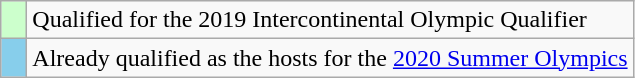<table class="wikitable" style="text-align:left">
<tr>
<td width=10px bgcolor=#ccffcc></td>
<td>Qualified for the 2019 Intercontinental Olympic Qualifier</td>
</tr>
<tr>
<td width=10px bgcolor=#87ceeb></td>
<td>Already qualified as the hosts for the <a href='#'>2020 Summer Olympics</a></td>
</tr>
</table>
